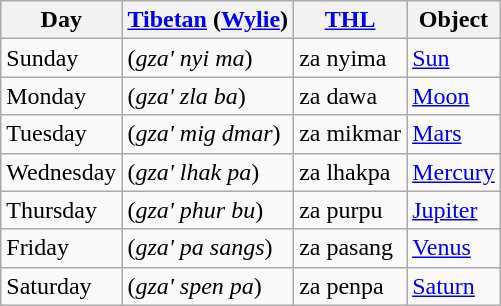<table class="wikitable">
<tr>
<th>Day</th>
<th><a href='#'>Tibetan</a> (<a href='#'>Wylie</a>)</th>
<th><a href='#'>THL</a></th>
<th>Object</th>
</tr>
<tr>
<td>Sunday</td>
<td> (<em>gza' nyi ma</em>)</td>
<td>za nyima</td>
<td><a href='#'>Sun</a></td>
</tr>
<tr>
<td>Monday</td>
<td> (<em>gza' zla ba</em>)</td>
<td>za dawa</td>
<td><a href='#'>Moon</a></td>
</tr>
<tr>
<td>Tuesday</td>
<td> (<em>gza' mig dmar</em>)</td>
<td>za mikmar</td>
<td><a href='#'>Mars</a></td>
</tr>
<tr>
<td>Wednesday</td>
<td> (<em>gza' lhak pa</em>)</td>
<td>za lhakpa</td>
<td><a href='#'>Mercury</a></td>
</tr>
<tr>
<td>Thursday</td>
<td> (<em>gza' phur bu</em>)</td>
<td>za purpu</td>
<td><a href='#'>Jupiter</a></td>
</tr>
<tr>
<td>Friday</td>
<td> (<em>gza' pa sangs</em>)</td>
<td>za pasang</td>
<td><a href='#'>Venus</a></td>
</tr>
<tr>
<td>Saturday</td>
<td> (<em>gza' spen pa</em>)</td>
<td>za penpa</td>
<td><a href='#'>Saturn</a></td>
</tr>
</table>
